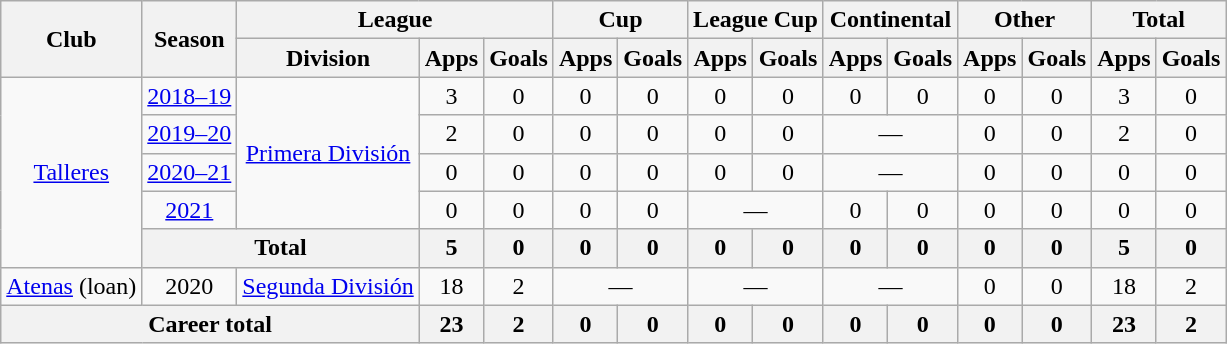<table class="wikitable" style="text-align:center">
<tr>
<th rowspan="2">Club</th>
<th rowspan="2">Season</th>
<th colspan="3">League</th>
<th colspan="2">Cup</th>
<th colspan="2">League Cup</th>
<th colspan="2">Continental</th>
<th colspan="2">Other</th>
<th colspan="2">Total</th>
</tr>
<tr>
<th>Division</th>
<th>Apps</th>
<th>Goals</th>
<th>Apps</th>
<th>Goals</th>
<th>Apps</th>
<th>Goals</th>
<th>Apps</th>
<th>Goals</th>
<th>Apps</th>
<th>Goals</th>
<th>Apps</th>
<th>Goals</th>
</tr>
<tr>
<td rowspan="5"><a href='#'>Talleres</a></td>
<td><a href='#'>2018–19</a></td>
<td rowspan="4"><a href='#'>Primera División</a></td>
<td>3</td>
<td>0</td>
<td>0</td>
<td>0</td>
<td>0</td>
<td>0</td>
<td>0</td>
<td>0</td>
<td>0</td>
<td>0</td>
<td>3</td>
<td>0</td>
</tr>
<tr>
<td><a href='#'>2019–20</a></td>
<td>2</td>
<td>0</td>
<td>0</td>
<td>0</td>
<td>0</td>
<td>0</td>
<td colspan="2">—</td>
<td>0</td>
<td>0</td>
<td>2</td>
<td>0</td>
</tr>
<tr>
<td><a href='#'>2020–21</a></td>
<td>0</td>
<td>0</td>
<td>0</td>
<td>0</td>
<td>0</td>
<td>0</td>
<td colspan="2">—</td>
<td>0</td>
<td>0</td>
<td>0</td>
<td>0</td>
</tr>
<tr>
<td><a href='#'>2021</a></td>
<td>0</td>
<td>0</td>
<td>0</td>
<td>0</td>
<td colspan="2">—</td>
<td>0</td>
<td>0</td>
<td>0</td>
<td>0</td>
<td>0</td>
<td>0</td>
</tr>
<tr>
<th colspan="2">Total</th>
<th>5</th>
<th>0</th>
<th>0</th>
<th>0</th>
<th>0</th>
<th>0</th>
<th>0</th>
<th>0</th>
<th>0</th>
<th>0</th>
<th>5</th>
<th>0</th>
</tr>
<tr>
<td rowspan="1"><a href='#'>Atenas</a> (loan)</td>
<td>2020</td>
<td rowspan="1"><a href='#'>Segunda División</a></td>
<td>18</td>
<td>2</td>
<td colspan="2">—</td>
<td colspan="2">—</td>
<td colspan="2">—</td>
<td>0</td>
<td>0</td>
<td>18</td>
<td>2</td>
</tr>
<tr>
<th colspan="3">Career total</th>
<th>23</th>
<th>2</th>
<th>0</th>
<th>0</th>
<th>0</th>
<th>0</th>
<th>0</th>
<th>0</th>
<th>0</th>
<th>0</th>
<th>23</th>
<th>2</th>
</tr>
</table>
